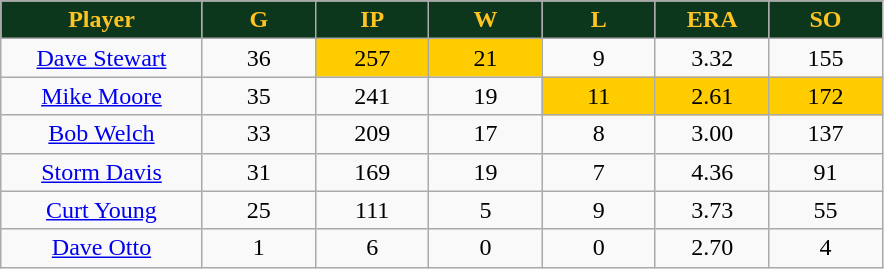<table class="wikitable sortable">
<tr>
<th style="background:#0C371D;color:#ffc322;" width="16%">Player</th>
<th style="background:#0C371D;color:#ffc322;" width="9%">G</th>
<th style="background:#0C371D;color:#ffc322;" width="9%">IP</th>
<th style="background:#0C371D;color:#ffc322;" width="9%">W</th>
<th style="background:#0C371D;color:#ffc322;" width="9%">L</th>
<th style="background:#0C371D;color:#ffc322;" width="9%">ERA</th>
<th style="background:#0C371D;color:#ffc322;" width="9%">SO</th>
</tr>
<tr align="center">
<td><a href='#'>Dave Stewart</a></td>
<td>36</td>
<td bgcolor="#FFCC00">257</td>
<td bgcolor="#FFCC00">21</td>
<td>9</td>
<td>3.32</td>
<td>155</td>
</tr>
<tr align=center>
<td><a href='#'>Mike Moore</a></td>
<td>35</td>
<td>241</td>
<td>19</td>
<td bgcolor="#FFCC00">11</td>
<td bgcolor="#FFCC00">2.61</td>
<td bgcolor="#FFCC00">172</td>
</tr>
<tr align="center">
<td><a href='#'>Bob Welch</a></td>
<td>33</td>
<td>209</td>
<td>17</td>
<td>8</td>
<td>3.00</td>
<td>137</td>
</tr>
<tr align="center">
<td><a href='#'>Storm Davis</a></td>
<td>31</td>
<td>169</td>
<td>19</td>
<td>7</td>
<td>4.36</td>
<td>91</td>
</tr>
<tr align="center">
<td><a href='#'>Curt Young</a></td>
<td>25</td>
<td>111</td>
<td>5</td>
<td>9</td>
<td>3.73</td>
<td>55</td>
</tr>
<tr align=center>
<td><a href='#'>Dave Otto</a></td>
<td>1</td>
<td>6</td>
<td>0</td>
<td>0</td>
<td>2.70</td>
<td>4</td>
</tr>
</table>
